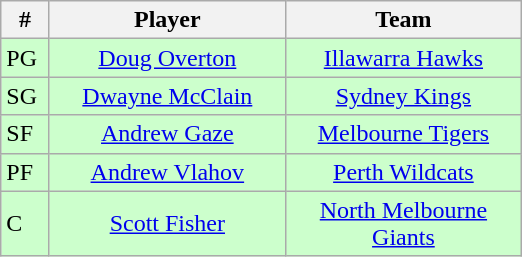<table class="wikitable" style="text-align:center">
<tr>
<th width=25>#</th>
<th width=150>Player</th>
<th width=150>Team</th>
</tr>
<tr style="background:#cfc;">
<td align=left>PG</td>
<td><a href='#'>Doug Overton</a></td>
<td><a href='#'>Illawarra Hawks</a></td>
</tr>
<tr style="background:#cfc;">
<td align=left>SG</td>
<td><a href='#'>Dwayne McClain</a></td>
<td><a href='#'>Sydney Kings</a></td>
</tr>
<tr style="background:#cfc;">
<td align=left>SF</td>
<td><a href='#'>Andrew Gaze</a></td>
<td><a href='#'>Melbourne Tigers</a></td>
</tr>
<tr style="background:#cfc;">
<td align=left>PF</td>
<td><a href='#'>Andrew Vlahov</a></td>
<td><a href='#'>Perth Wildcats</a></td>
</tr>
<tr style="background:#cfc;">
<td align=left>C</td>
<td><a href='#'>Scott Fisher</a></td>
<td><a href='#'>North Melbourne Giants</a></td>
</tr>
</table>
